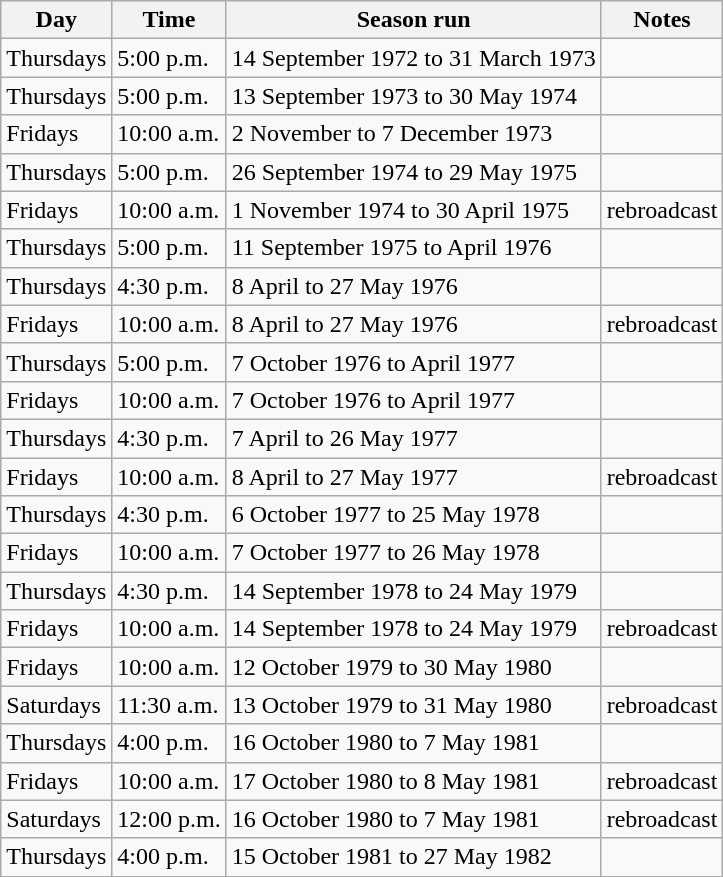<table class="wikitable">
<tr>
<th>Day</th>
<th>Time</th>
<th>Season run</th>
<th>Notes</th>
</tr>
<tr>
<td>Thursdays</td>
<td>5:00 p.m.</td>
<td>14 September 1972 to 31 March 1973</td>
<td></td>
</tr>
<tr>
<td>Thursdays</td>
<td>5:00 p.m.</td>
<td>13 September 1973 to 30 May 1974</td>
<td></td>
</tr>
<tr>
<td>Fridays</td>
<td>10:00 a.m.</td>
<td>2 November to 7 December 1973</td>
<td></td>
</tr>
<tr>
<td>Thursdays</td>
<td>5:00 p.m.</td>
<td>26 September 1974 to 29 May 1975</td>
<td></td>
</tr>
<tr>
<td>Fridays</td>
<td>10:00 a.m.</td>
<td>1 November 1974 to 30 April 1975</td>
<td>rebroadcast</td>
</tr>
<tr>
<td>Thursdays</td>
<td>5:00 p.m.</td>
<td>11 September 1975 to April 1976</td>
<td></td>
</tr>
<tr>
<td>Thursdays</td>
<td>4:30 p.m.</td>
<td>8 April to 27 May 1976</td>
<td></td>
</tr>
<tr>
<td>Fridays</td>
<td>10:00 a.m.</td>
<td>8 April to 27 May 1976</td>
<td>rebroadcast</td>
</tr>
<tr>
<td>Thursdays</td>
<td>5:00 p.m.</td>
<td>7 October 1976 to April 1977</td>
<td></td>
</tr>
<tr>
<td>Fridays</td>
<td>10:00 a.m.</td>
<td>7 October 1976 to April 1977</td>
<td></td>
</tr>
<tr>
<td>Thursdays</td>
<td>4:30 p.m.</td>
<td>7 April to 26 May 1977</td>
<td></td>
</tr>
<tr>
<td>Fridays</td>
<td>10:00 a.m.</td>
<td>8 April to 27 May 1977</td>
<td>rebroadcast</td>
</tr>
<tr>
<td>Thursdays</td>
<td>4:30 p.m.</td>
<td>6 October 1977 to 25 May 1978</td>
<td></td>
</tr>
<tr>
<td>Fridays</td>
<td>10:00 a.m.</td>
<td>7 October 1977 to 26 May 1978</td>
<td></td>
</tr>
<tr>
<td>Thursdays</td>
<td>4:30 p.m.</td>
<td>14 September 1978 to 24 May 1979</td>
<td></td>
</tr>
<tr>
<td>Fridays</td>
<td>10:00 a.m.</td>
<td>14 September 1978 to 24 May 1979</td>
<td>rebroadcast</td>
</tr>
<tr>
<td>Fridays</td>
<td>10:00 a.m.</td>
<td>12 October 1979 to 30 May 1980</td>
</tr>
<tr>
<td>Saturdays</td>
<td>11:30 a.m.</td>
<td>13 October 1979 to 31 May 1980</td>
<td>rebroadcast</td>
</tr>
<tr>
<td>Thursdays</td>
<td>4:00 p.m.</td>
<td>16 October 1980 to 7 May 1981</td>
<td></td>
</tr>
<tr>
<td>Fridays</td>
<td>10:00 a.m.</td>
<td>17 October 1980 to 8 May 1981</td>
<td>rebroadcast</td>
</tr>
<tr>
<td>Saturdays</td>
<td>12:00 p.m.</td>
<td>16 October 1980 to 7 May 1981</td>
<td>rebroadcast</td>
</tr>
<tr>
<td>Thursdays</td>
<td>4:00 p.m.</td>
<td>15 October 1981 to 27 May 1982</td>
<td></td>
</tr>
</table>
